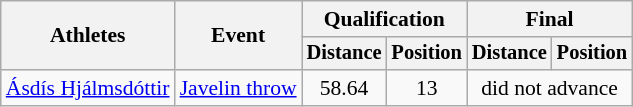<table class=wikitable style="font-size:90%">
<tr>
<th rowspan="2">Athletes</th>
<th rowspan="2">Event</th>
<th colspan="2">Qualification</th>
<th colspan="2">Final</th>
</tr>
<tr style="font-size:95%">
<th>Distance</th>
<th>Position</th>
<th>Distance</th>
<th>Position</th>
</tr>
<tr>
<td><a href='#'>Ásdís Hjálmsdóttir</a></td>
<td><a href='#'>Javelin throw</a></td>
<td align=center>58.64</td>
<td align=center>13</td>
<td align=center colspan=2>did not advance</td>
</tr>
</table>
